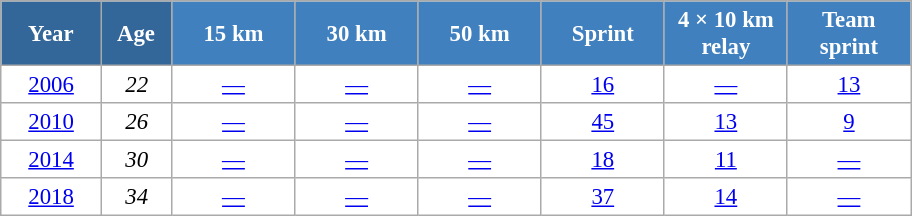<table class="wikitable" style="font-size:95%; text-align:center; border:grey solid 1px; border-collapse:collapse; background:#ffffff;">
<tr>
<th style="background-color:#369; color:white; width:60px;"> Year </th>
<th style="background-color:#369; color:white; width:40px;"> Age </th>
<th style="background-color:#4180be; color:white; width:75px;"> 15 km </th>
<th style="background-color:#4180be; color:white; width:75px;"> 30 km </th>
<th style="background-color:#4180be; color:white; width:75px;"> 50 km </th>
<th style="background-color:#4180be; color:white; width:75px;"> Sprint </th>
<th style="background-color:#4180be; color:white; width:75px;"> 4 × 10 km <br> relay </th>
<th style="background-color:#4180be; color:white; width:75px;"> Team <br> sprint </th>
</tr>
<tr>
<td><a href='#'>2006</a></td>
<td><em>22</em></td>
<td><a href='#'>—</a></td>
<td><a href='#'>—</a></td>
<td><a href='#'>—</a></td>
<td><a href='#'>16</a></td>
<td><a href='#'>—</a></td>
<td><a href='#'>13</a></td>
</tr>
<tr>
<td><a href='#'>2010</a></td>
<td><em>26</em></td>
<td><a href='#'>—</a></td>
<td><a href='#'>—</a></td>
<td><a href='#'>—</a></td>
<td><a href='#'>45</a></td>
<td><a href='#'>13</a></td>
<td><a href='#'>9</a></td>
</tr>
<tr>
<td><a href='#'>2014</a></td>
<td><em>30</em></td>
<td><a href='#'>—</a></td>
<td><a href='#'>—</a></td>
<td><a href='#'>—</a></td>
<td><a href='#'>18</a></td>
<td><a href='#'>11</a></td>
<td><a href='#'>—</a></td>
</tr>
<tr>
<td><a href='#'>2018</a></td>
<td><em>34</em></td>
<td><a href='#'>—</a></td>
<td><a href='#'>—</a></td>
<td><a href='#'>—</a></td>
<td><a href='#'>37</a></td>
<td><a href='#'>14</a></td>
<td><a href='#'>—</a></td>
</tr>
</table>
